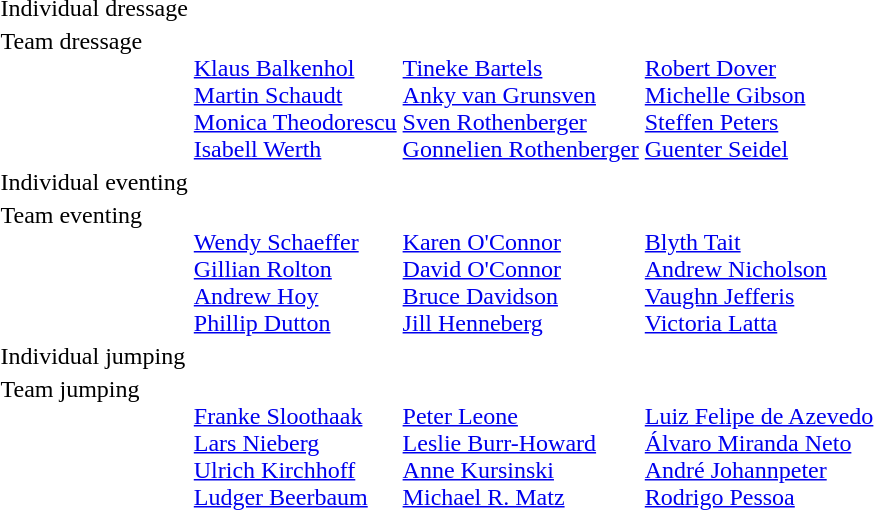<table>
<tr>
<td>Individual dressage<br></td>
<td></td>
<td></td>
<td></td>
</tr>
<tr valign="top">
<td>Team dressage<br></td>
<td><br><a href='#'>Klaus Balkenhol</a> <br> <a href='#'>Martin Schaudt</a> <br> <a href='#'>Monica Theodorescu</a> <br> <a href='#'>Isabell Werth</a></td>
<td><br><a href='#'>Tineke Bartels</a> <br> <a href='#'>Anky van Grunsven</a> <br> <a href='#'>Sven Rothenberger</a> <br> <a href='#'>Gonnelien Rothenberger</a></td>
<td><br><a href='#'>Robert Dover</a><br> <a href='#'>Michelle Gibson</a><br> <a href='#'>Steffen Peters</a> <br> <a href='#'>Guenter Seidel</a></td>
</tr>
<tr>
<td>Individual eventing<br></td>
<td></td>
<td></td>
<td></td>
</tr>
<tr valign="top">
<td>Team eventing<br></td>
<td><br><a href='#'>Wendy Schaeffer</a><br> <a href='#'>Gillian Rolton</a> <br> <a href='#'>Andrew Hoy</a>  <br> <a href='#'>Phillip Dutton</a></td>
<td><br><a href='#'>Karen O'Connor</a><br> <a href='#'>David O'Connor</a> <br> <a href='#'>Bruce Davidson</a> <br> <a href='#'>Jill Henneberg</a></td>
<td><br><a href='#'>Blyth Tait</a> <br> <a href='#'>Andrew Nicholson</a>  <br> <a href='#'>Vaughn Jefferis</a>  <br> <a href='#'>Victoria Latta</a></td>
</tr>
<tr>
<td>Individual jumping<br></td>
<td></td>
<td></td>
<td></td>
</tr>
<tr valign="top">
<td>Team jumping<br></td>
<td><br> <a href='#'>Franke Sloothaak</a> <br> <a href='#'>Lars Nieberg</a>  <br>  <a href='#'>Ulrich Kirchhoff</a>  <br> <a href='#'>Ludger Beerbaum</a></td>
<td><br> <a href='#'>Peter Leone</a> <br> <a href='#'>Leslie Burr-Howard</a> <br> <a href='#'>Anne Kursinski</a> <br> <a href='#'>Michael R. Matz</a></td>
<td><br> <a href='#'>Luiz Felipe de Azevedo</a> <br> <a href='#'>Álvaro Miranda Neto</a> <br> <a href='#'>André Johannpeter</a> <br> <a href='#'>Rodrigo Pessoa</a></td>
</tr>
</table>
